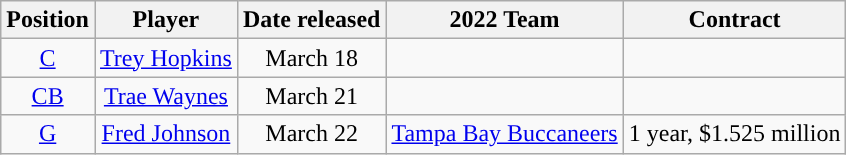<table class="wikitable" style="text-align:center">
<tr>
<th>Position</th>
<th>Player</th>
<th>Date released</th>
<th>2022 Team</th>
<th>Contract</th>
</tr>
<tr>
<td><a href='#'>C</a></td>
<td><a href='#'>Trey Hopkins</a></td>
<td>March 18</td>
<td></td>
<td></td>
</tr>
<tr>
<td><a href='#'>CB</a></td>
<td><a href='#'>Trae Waynes</a></td>
<td>March 21</td>
<td></td>
<td></td>
</tr>
<tr>
<td><a href='#'>G</a></td>
<td><a href='#'>Fred Johnson</a></td>
<td>March 22</td>
<td><a href='#'>Tampa Bay Buccaneers</a></td>
<td>1 year, $1.525 million</td>
</tr>
</table>
